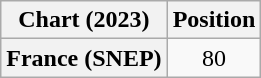<table class="wikitable plainrowheaders" style="text-align:center">
<tr>
<th scope="col">Chart (2023)</th>
<th scope="col">Position</th>
</tr>
<tr>
<th scope="row">France (SNEP)</th>
<td>80</td>
</tr>
</table>
